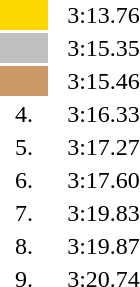<table style="text-align:center">
<tr>
<td width=30 bgcolor=gold></td>
<td align=left></td>
<td width=60>3:13.76</td>
</tr>
<tr>
<td bgcolor=silver></td>
<td align=left></td>
<td>3:15.35</td>
</tr>
<tr>
<td bgcolor=cc9966></td>
<td align=left></td>
<td>3:15.46</td>
</tr>
<tr>
<td>4.</td>
<td align=left></td>
<td>3:16.33</td>
</tr>
<tr>
<td>5.</td>
<td align=left></td>
<td>3:17.27</td>
</tr>
<tr>
<td>6.</td>
<td align=left></td>
<td>3:17.60</td>
</tr>
<tr>
<td>7.</td>
<td align=left></td>
<td>3:19.83</td>
</tr>
<tr>
<td>8.</td>
<td align=left></td>
<td>3:19.87</td>
</tr>
<tr>
<td>9.</td>
<td align=left></td>
<td>3:20.74</td>
</tr>
</table>
